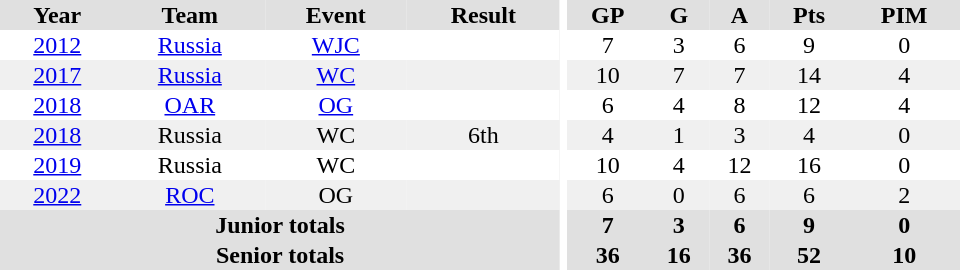<table border="0" cellpadding="1" cellspacing="0" ID="Table3" style="text-align:center; width:40em">
<tr ALIGN="center" bgcolor="#e0e0e0">
<th>Year</th>
<th>Team</th>
<th>Event</th>
<th>Result</th>
<th rowspan="99" bgcolor="#ffffff"></th>
<th>GP</th>
<th>G</th>
<th>A</th>
<th>Pts</th>
<th>PIM</th>
</tr>
<tr>
<td><a href='#'>2012</a></td>
<td><a href='#'>Russia</a></td>
<td><a href='#'>WJC</a></td>
<td></td>
<td>7</td>
<td>3</td>
<td>6</td>
<td>9</td>
<td>0</td>
</tr>
<tr bgcolor="#f0f0f0">
<td><a href='#'>2017</a></td>
<td><a href='#'>Russia</a></td>
<td><a href='#'>WC</a></td>
<td></td>
<td>10</td>
<td>7</td>
<td>7</td>
<td>14</td>
<td>4</td>
</tr>
<tr>
<td><a href='#'>2018</a></td>
<td><a href='#'>OAR</a></td>
<td><a href='#'>OG</a></td>
<td></td>
<td>6</td>
<td>4</td>
<td>8</td>
<td>12</td>
<td>4</td>
</tr>
<tr bgcolor="#f0f0f0">
<td><a href='#'>2018</a></td>
<td>Russia</td>
<td>WC</td>
<td>6th</td>
<td>4</td>
<td>1</td>
<td>3</td>
<td>4</td>
<td>0</td>
</tr>
<tr>
<td><a href='#'>2019</a></td>
<td>Russia</td>
<td>WC</td>
<td></td>
<td>10</td>
<td>4</td>
<td>12</td>
<td>16</td>
<td>0</td>
</tr>
<tr bgcolor="#f0f0f0">
<td><a href='#'>2022</a></td>
<td><a href='#'>ROC</a></td>
<td>OG</td>
<td></td>
<td>6</td>
<td>0</td>
<td>6</td>
<td>6</td>
<td>2</td>
</tr>
<tr bgcolor=#e0e0e0>
<th colspan="4">Junior totals</th>
<th>7</th>
<th>3</th>
<th>6</th>
<th>9</th>
<th>0</th>
</tr>
<tr bgcolor=#e0e0e0>
<th colspan="4">Senior totals</th>
<th>36</th>
<th>16</th>
<th>36</th>
<th>52</th>
<th>10</th>
</tr>
</table>
